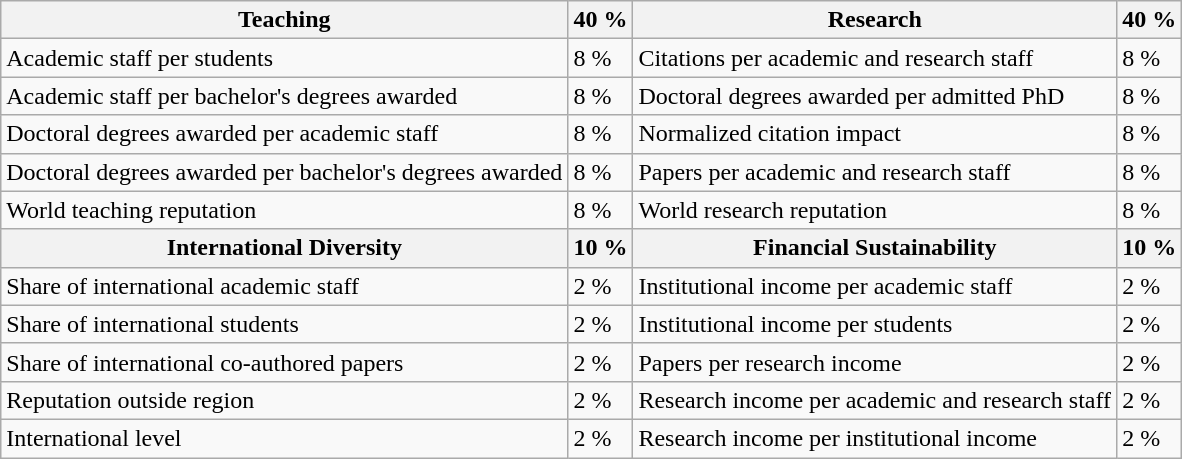<table class="wikitable">
<tr>
<th><strong>Teaching</strong></th>
<th><strong>40 %</strong></th>
<th><strong>Research</strong></th>
<th><strong>40 %</strong></th>
</tr>
<tr>
<td>Academic staff per students</td>
<td>8 %</td>
<td>Citations per academic and research staff</td>
<td>8 %</td>
</tr>
<tr>
<td>Academic staff per bachelor's degrees awarded</td>
<td>8 %</td>
<td>Doctoral degrees awarded per admitted PhD</td>
<td>8 %</td>
</tr>
<tr>
<td>Doctoral degrees awarded per academic staff</td>
<td>8 %</td>
<td>Normalized citation impact</td>
<td>8 %</td>
</tr>
<tr>
<td>Doctoral degrees awarded per bachelor's degrees awarded</td>
<td>8 %</td>
<td>Papers per academic and research staff</td>
<td>8 %</td>
</tr>
<tr>
<td>World teaching reputation</td>
<td>8 %</td>
<td>World research reputation</td>
<td>8 %</td>
</tr>
<tr>
<th><strong>International Diversity</strong></th>
<th><strong>10 %</strong></th>
<th><strong>Financial Sustainability</strong></th>
<th><strong>10 %</strong></th>
</tr>
<tr>
<td>Share of international academic staff</td>
<td>2 %</td>
<td>Institutional income per academic staff</td>
<td>2 %</td>
</tr>
<tr>
<td>Share of international students</td>
<td>2 %</td>
<td>Institutional income per students</td>
<td>2 %</td>
</tr>
<tr>
<td>Share of international co-authored papers</td>
<td>2 %</td>
<td>Papers per research income</td>
<td>2 %</td>
</tr>
<tr>
<td>Reputation outside region</td>
<td>2 %</td>
<td>Research income per academic and research staff</td>
<td>2 %</td>
</tr>
<tr>
<td>International level</td>
<td>2 %</td>
<td>Research income per institutional income</td>
<td>2 %</td>
</tr>
</table>
